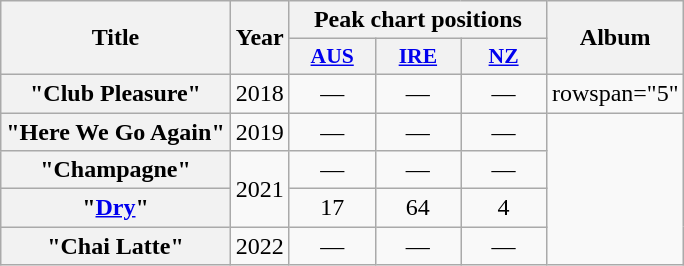<table class="wikitable plainrowheaders" style="text-align:center">
<tr>
<th scope="col" rowspan="2">Title</th>
<th scope="col" rowspan="2">Year</th>
<th scope="col" colspan="3">Peak chart positions</th>
<th scope="col" rowspan="2">Album</th>
</tr>
<tr>
<th scope="col" style="width:3.5em;font-size:90%;"><a href='#'>AUS</a><br></th>
<th scope="col" style="width:3.5em;font-size:90%;"><a href='#'>IRE</a><br></th>
<th scope="col" style="width:3.5em;font-size:90%;"><a href='#'>NZ</a><br></th>
</tr>
<tr>
<th scope="row">"Club Pleasure"</th>
<td>2018</td>
<td>—</td>
<td>—</td>
<td>—</td>
<td>rowspan="5" </td>
</tr>
<tr>
<th scope="row">"Here We Go Again"</th>
<td>2019</td>
<td>—</td>
<td>—</td>
<td>—</td>
</tr>
<tr>
<th scope="row">"Champagne"</th>
<td rowspan="2">2021</td>
<td>—</td>
<td>—</td>
<td>—</td>
</tr>
<tr>
<th scope="row">"<a href='#'>Dry</a>"</th>
<td>17</td>
<td>64</td>
<td>4</td>
</tr>
<tr>
<th scope="row">"Chai Latte"</th>
<td>2022</td>
<td>—</td>
<td>—</td>
<td>—</td>
</tr>
</table>
